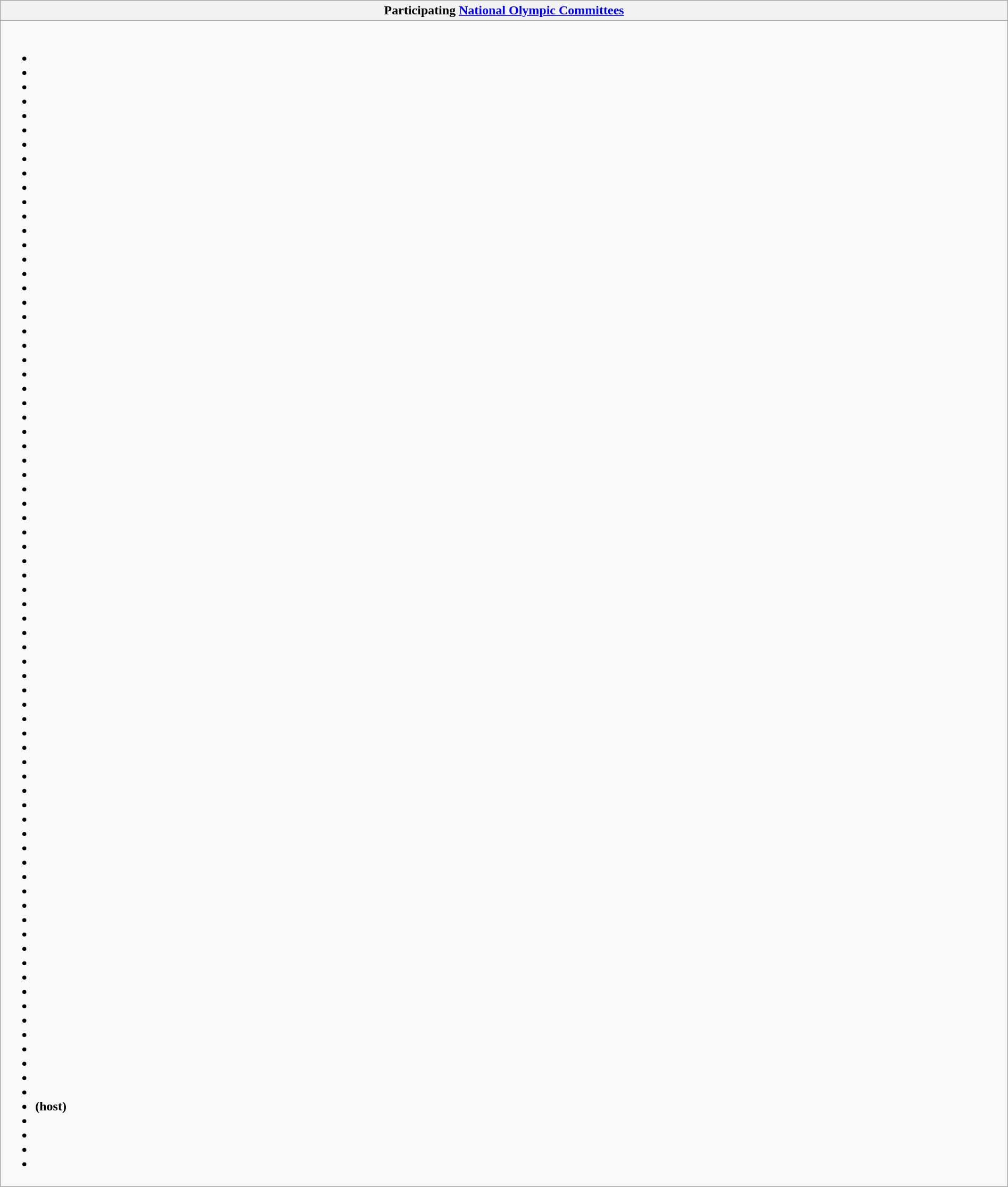<table class="wikitable collapsible" style="width:100%;">
<tr>
<th>Participating <a href='#'>National Olympic Committees</a></th>
</tr>
<tr>
<td><br><ul><li></li><li></li><li></li><li></li><li></li><li></li><li></li><li></li><li></li><li></li><li></li><li></li><li></li><li></li><li></li><li></li><li></li><li></li><li></li><li></li><li></li><li></li><li></li><li></li><li></li><li></li><li></li><li></li><li></li><li></li><li></li><li></li><li></li><li></li><li></li><li></li><li></li><li></li><li></li><li></li><li></li><li></li><li></li><li></li><li></li><li></li><li></li><li></li><li></li><li></li><li></li><li></li><li></li><li></li><li></li><li></li><li></li><li></li><li></li><li></li><li></li><li></li><li></li><li></li><li></li><li></li><li></li><li></li><li></li><li></li><li></li><li></li><li></li><li> <strong>(host)</strong></li><li></li><li></li><li></li><li></li></ul></td>
</tr>
</table>
